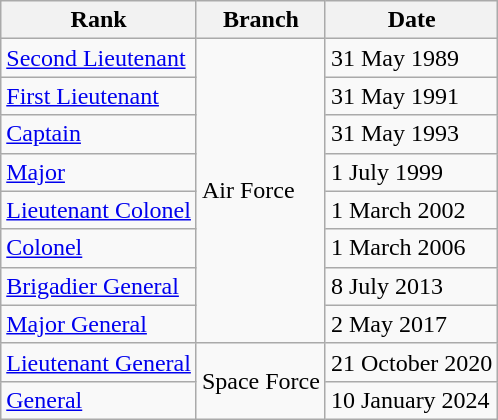<table class="wikitable">
<tr>
<th>Rank</th>
<th>Branch</th>
<th>Date</th>
</tr>
<tr>
<td> <a href='#'>Second Lieutenant</a></td>
<td rowspan=8>Air Force</td>
<td>31 May 1989</td>
</tr>
<tr>
<td> <a href='#'>First Lieutenant</a></td>
<td>31 May 1991</td>
</tr>
<tr>
<td> <a href='#'>Captain</a></td>
<td>31 May 1993</td>
</tr>
<tr>
<td> <a href='#'>Major</a></td>
<td>1 July 1999</td>
</tr>
<tr>
<td> <a href='#'>Lieutenant Colonel</a></td>
<td>1 March 2002</td>
</tr>
<tr>
<td> <a href='#'>Colonel</a></td>
<td>1 March 2006</td>
</tr>
<tr>
<td> <a href='#'>Brigadier General</a></td>
<td>8 July 2013</td>
</tr>
<tr>
<td> <a href='#'>Major General</a></td>
<td>2 May 2017</td>
</tr>
<tr>
<td> <a href='#'>Lieutenant General</a></td>
<td rowspan=2>Space Force</td>
<td>21 October 2020</td>
</tr>
<tr>
<td> <a href='#'>General</a></td>
<td>10 January 2024</td>
</tr>
</table>
